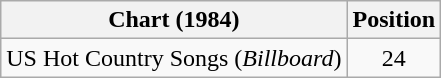<table class="wikitable">
<tr>
<th>Chart (1984)</th>
<th>Position</th>
</tr>
<tr>
<td>US Hot Country Songs (<em>Billboard</em>)</td>
<td align="center">24</td>
</tr>
</table>
